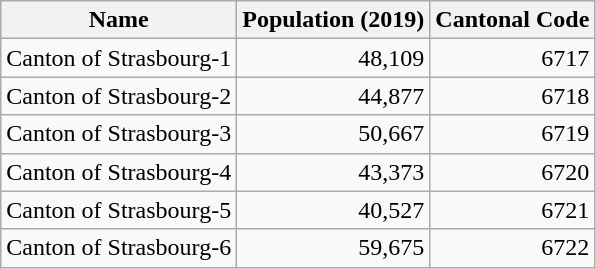<table class="wikitable">
<tr>
<th>Name</th>
<th>Population (2019)</th>
<th>Cantonal Code</th>
</tr>
<tr>
<td>Canton of Strasbourg-1</td>
<td align="right">48,109</td>
<td align="right">6717</td>
</tr>
<tr>
<td>Canton of Strasbourg-2</td>
<td align="right">44,877</td>
<td align="right">6718</td>
</tr>
<tr>
<td>Canton of Strasbourg-3</td>
<td align="right">50,667</td>
<td align="right">6719</td>
</tr>
<tr>
<td>Canton of Strasbourg-4</td>
<td align="right">43,373</td>
<td align="right">6720</td>
</tr>
<tr>
<td>Canton of Strasbourg-5</td>
<td align="right">40,527</td>
<td align="right">6721</td>
</tr>
<tr>
<td>Canton of Strasbourg-6</td>
<td align="right">59,675</td>
<td align="right">6722</td>
</tr>
</table>
